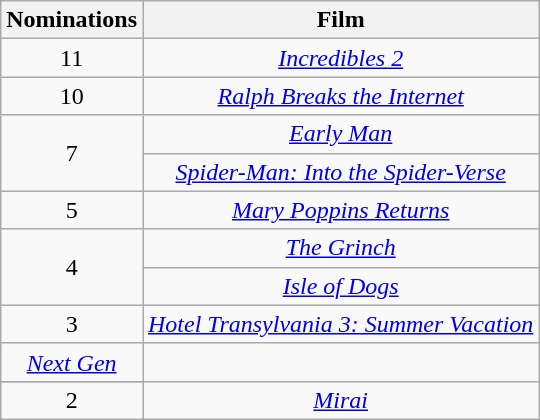<table class="wikitable" style="text-align: center">
<tr>
<th scope="col" width="55">Nominations</th>
<th scope="col" align="center">Film</th>
</tr>
<tr>
<td>11</td>
<td><em><a href='#'>Incredibles 2</a></em></td>
</tr>
<tr>
<td>10</td>
<td><em><a href='#'>Ralph Breaks the Internet</a></em></td>
</tr>
<tr>
<td rowspan=2 style="text-align:center">7</td>
<td><em><a href='#'>Early Man</a></em></td>
</tr>
<tr>
<td><em><a href='#'>Spider-Man: Into the Spider-Verse</a></em></td>
</tr>
<tr>
<td>5</td>
<td><em><a href='#'>Mary Poppins Returns</a></em></td>
</tr>
<tr>
<td rowspan=2 style="text-align:center">4</td>
<td><em><a href='#'>The Grinch</a></em></td>
</tr>
<tr>
<td><em><a href='#'>Isle of Dogs</a></em></td>
</tr>
<tr>
<td rowspan=2 style="text-align:center">3</td>
<td><em><a href='#'>Hotel Transylvania 3: Summer Vacation</a></em></td>
</tr>
<tr>
</tr>
<tr>
<td><em><a href='#'>Next Gen</a></em></td>
</tr>
<tr>
</tr>
<tr>
<td>2</td>
<td><em><a href='#'>Mirai</a></em></td>
</tr>
</table>
